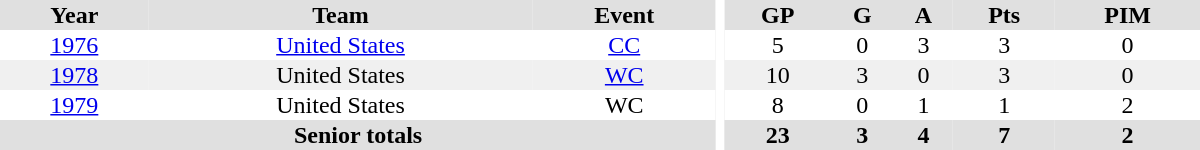<table border="0" cellpadding="1" cellspacing="0" style="text-align:center; width:50em">
<tr bgcolor="#e0e0e0">
<th>Year</th>
<th>Team</th>
<th>Event</th>
<th rowspan="99" bgcolor="#ffffff"></th>
<th>GP</th>
<th>G</th>
<th>A</th>
<th>Pts</th>
<th>PIM</th>
</tr>
<tr>
<td><a href='#'>1976</a></td>
<td><a href='#'>United States</a></td>
<td><a href='#'>CC</a></td>
<td>5</td>
<td>0</td>
<td>3</td>
<td>3</td>
<td>0</td>
</tr>
<tr bgcolor="#f0f0f0">
<td><a href='#'>1978</a></td>
<td>United States</td>
<td><a href='#'>WC</a></td>
<td>10</td>
<td>3</td>
<td>0</td>
<td>3</td>
<td>0</td>
</tr>
<tr>
<td><a href='#'>1979</a></td>
<td>United States</td>
<td>WC</td>
<td>8</td>
<td>0</td>
<td>1</td>
<td>1</td>
<td>2</td>
</tr>
<tr bgcolor="#e0e0e0">
<th colspan="3">Senior totals</th>
<th>23</th>
<th>3</th>
<th>4</th>
<th>7</th>
<th>2</th>
</tr>
</table>
